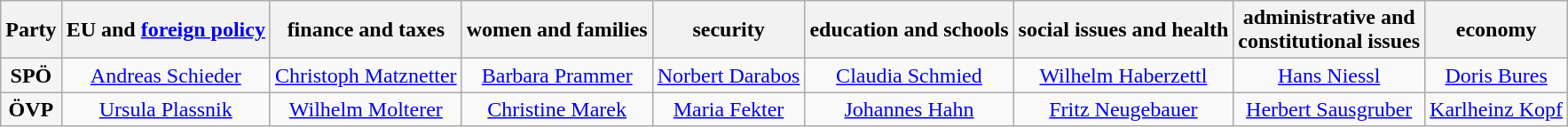<table class="wikitable" style="text-align:center">
<tr>
<th>Party</th>
<th>EU and <a href='#'>foreign policy</a></th>
<th>finance and taxes</th>
<th>women and families</th>
<th>security</th>
<th>education and schools</th>
<th>social issues and health</th>
<th>administrative and<br>constitutional issues</th>
<th>economy</th>
</tr>
<tr>
<td style="background:whitesmoke;"><strong>SPÖ</strong></td>
<td><a href='#'>Andreas Schieder</a></td>
<td><a href='#'>Christoph Matznetter</a></td>
<td><a href='#'>Barbara Prammer</a></td>
<td><a href='#'>Norbert Darabos</a></td>
<td><a href='#'>Claudia Schmied</a></td>
<td><a href='#'>Wilhelm Haberzettl</a></td>
<td><a href='#'>Hans Niessl</a></td>
<td><a href='#'>Doris Bures</a></td>
</tr>
<tr>
<td style="background:whitesmoke;"><strong>ÖVP</strong></td>
<td><a href='#'>Ursula Plassnik</a></td>
<td><a href='#'>Wilhelm Molterer</a></td>
<td><a href='#'>Christine Marek</a></td>
<td><a href='#'>Maria Fekter</a></td>
<td><a href='#'>Johannes Hahn</a></td>
<td><a href='#'>Fritz Neugebauer</a></td>
<td><a href='#'>Herbert Sausgruber</a></td>
<td><a href='#'>Karlheinz Kopf</a></td>
</tr>
</table>
